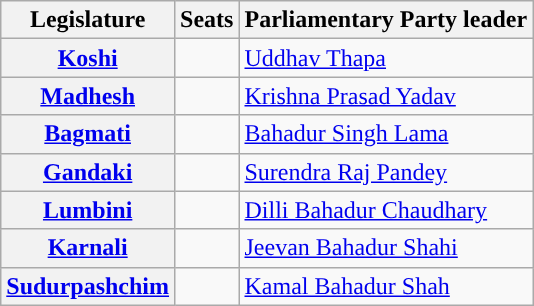<table class="wikitable">
<tr>
<th style="background-color:">Legislature</th>
<th style="background-color:">Seats</th>
<th style="background-color:">Parliamentary Party leader</th>
</tr>
<tr>
<th><a href='#'>Koshi</a></th>
<td></td>
<td><a href='#'>Uddhav Thapa</a></td>
</tr>
<tr>
<th><a href='#'>Madhesh</a></th>
<td></td>
<td><a href='#'>Krishna Prasad Yadav</a></td>
</tr>
<tr>
<th><a href='#'>Bagmati</a></th>
<td></td>
<td><a href='#'>Bahadur Singh Lama</a></td>
</tr>
<tr>
<th><a href='#'>Gandaki</a></th>
<td></td>
<td><a href='#'>Surendra Raj Pandey</a></td>
</tr>
<tr>
<th><a href='#'>Lumbini</a></th>
<td></td>
<td><a href='#'>Dilli Bahadur Chaudhary</a></td>
</tr>
<tr>
<th><a href='#'>Karnali</a></th>
<td></td>
<td><a href='#'>Jeevan Bahadur Shahi</a></td>
</tr>
<tr>
<th><a href='#'>Sudurpashchim</a></th>
<td></td>
<td><a href='#'>Kamal Bahadur Shah</a></td>
</tr>
</table>
